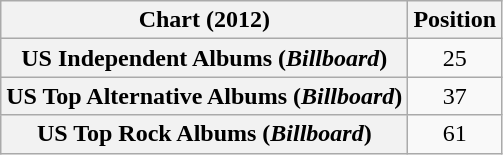<table class="wikitable sortable plainrowheaders" style="text-align:center">
<tr>
<th scope="col">Chart (2012)</th>
<th scope="col">Position</th>
</tr>
<tr>
<th scope="row">US Independent Albums (<em>Billboard</em>)</th>
<td>25</td>
</tr>
<tr>
<th scope="row">US Top Alternative Albums (<em>Billboard</em>)</th>
<td>37</td>
</tr>
<tr>
<th scope="row">US Top Rock Albums (<em>Billboard</em>)</th>
<td>61</td>
</tr>
</table>
